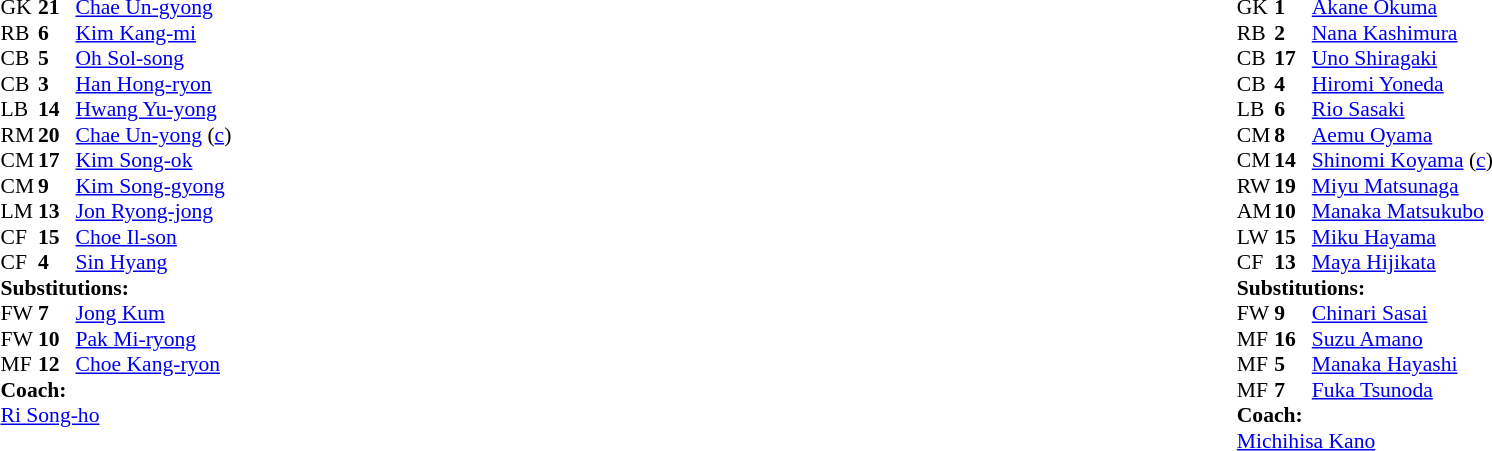<table width="100%">
<tr>
<td valign="top" width="40%"><br><table style="font-size:90%" cellspacing="0" cellpadding="0">
<tr>
<th width=25></th>
<th width=25></th>
</tr>
<tr>
<td>GK</td>
<td><strong>21</strong></td>
<td><a href='#'>Chae Un-gyong</a></td>
</tr>
<tr>
<td>RB</td>
<td><strong>6</strong></td>
<td><a href='#'>Kim Kang-mi</a></td>
</tr>
<tr>
<td>CB</td>
<td><strong>5</strong></td>
<td><a href='#'>Oh Sol-song</a></td>
</tr>
<tr>
<td>CB</td>
<td><strong>3</strong></td>
<td><a href='#'>Han Hong-ryon</a></td>
</tr>
<tr>
<td>LB</td>
<td><strong>14</strong></td>
<td><a href='#'>Hwang Yu-yong</a></td>
<td></td>
</tr>
<tr>
<td>RM</td>
<td><strong>20</strong></td>
<td><a href='#'>Chae Un-yong</a> (<a href='#'>c</a>)</td>
</tr>
<tr>
<td>CM</td>
<td><strong>17</strong></td>
<td><a href='#'>Kim Song-ok</a></td>
<td></td>
<td></td>
</tr>
<tr>
<td>CM</td>
<td><strong>9</strong></td>
<td><a href='#'>Kim Song-gyong</a></td>
</tr>
<tr>
<td>LM</td>
<td><strong>13</strong></td>
<td><a href='#'>Jon Ryong-jong</a></td>
</tr>
<tr>
<td>CF</td>
<td><strong>15</strong></td>
<td><a href='#'>Choe Il-son</a></td>
</tr>
<tr>
<td>CF</td>
<td><strong>4</strong></td>
<td><a href='#'>Sin Hyang</a></td>
<td></td>
<td></td>
</tr>
<tr>
<td colspan=3><strong>Substitutions:</strong></td>
</tr>
<tr>
<td>FW</td>
<td><strong>7</strong></td>
<td><a href='#'>Jong Kum</a></td>
<td></td>
<td></td>
</tr>
<tr>
<td>FW</td>
<td><strong>10</strong></td>
<td><a href='#'>Pak Mi-ryong</a></td>
<td></td>
<td></td>
</tr>
<tr>
<td>MF</td>
<td><strong>12</strong></td>
<td><a href='#'>Choe Kang-ryon</a></td>
<td></td>
<td></td>
</tr>
<tr>
<td colspan=3><strong>Coach:</strong></td>
</tr>
<tr>
<td colspan=3><a href='#'>Ri Song-ho</a></td>
</tr>
</table>
</td>
<td valign="top" width="50%"><br><table style="font-size:90%;margin:auto" cellspacing="0" cellpadding="0">
<tr>
<th width=25></th>
<th width=25></th>
</tr>
<tr>
<td>GK</td>
<td><strong>1</strong></td>
<td><a href='#'>Akane Okuma</a></td>
</tr>
<tr>
<td>RB</td>
<td><strong>2</strong></td>
<td><a href='#'>Nana Kashimura</a></td>
</tr>
<tr>
<td>CB</td>
<td><strong>17</strong></td>
<td><a href='#'>Uno Shiragaki</a></td>
</tr>
<tr>
<td>CB</td>
<td><strong>4</strong></td>
<td><a href='#'>Hiromi Yoneda</a></td>
</tr>
<tr>
<td>LB</td>
<td><strong>6</strong></td>
<td><a href='#'>Rio Sasaki</a></td>
<td></td>
<td></td>
</tr>
<tr>
<td>CM</td>
<td><strong>8</strong></td>
<td><a href='#'>Aemu Oyama</a></td>
<td></td>
<td></td>
</tr>
<tr>
<td>CM</td>
<td><strong>14</strong></td>
<td><a href='#'>Shinomi Koyama</a> (<a href='#'>c</a>)</td>
</tr>
<tr>
<td>RW</td>
<td><strong>19</strong></td>
<td><a href='#'>Miyu Matsunaga</a></td>
<td></td>
<td></td>
</tr>
<tr>
<td>AM</td>
<td><strong>10</strong></td>
<td><a href='#'>Manaka Matsukubo</a></td>
</tr>
<tr>
<td>LW</td>
<td><strong>15</strong></td>
<td><a href='#'>Miku Hayama</a></td>
<td></td>
<td></td>
</tr>
<tr>
<td>CF</td>
<td><strong>13</strong></td>
<td><a href='#'>Maya Hijikata</a></td>
</tr>
<tr>
<td colspan=3><strong>Substitutions:</strong></td>
</tr>
<tr>
<td>FW</td>
<td><strong>9</strong></td>
<td><a href='#'>Chinari Sasai</a></td>
<td></td>
<td></td>
</tr>
<tr>
<td>MF</td>
<td><strong>16</strong></td>
<td><a href='#'>Suzu Amano</a></td>
<td></td>
<td></td>
</tr>
<tr>
<td>MF</td>
<td><strong>5</strong></td>
<td><a href='#'>Manaka Hayashi</a></td>
<td></td>
<td></td>
</tr>
<tr>
<td>MF</td>
<td><strong>7</strong></td>
<td><a href='#'>Fuka Tsunoda</a></td>
<td></td>
<td></td>
</tr>
<tr>
<td colspan=3><strong>Coach:</strong></td>
</tr>
<tr>
<td colspan=3><a href='#'>Michihisa Kano</a></td>
</tr>
</table>
</td>
</tr>
</table>
